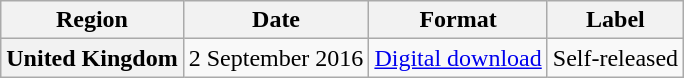<table class="wikitable plainrowheaders">
<tr>
<th scope="col">Region</th>
<th scope="col">Date</th>
<th scope="col">Format</th>
<th scope="col">Label</th>
</tr>
<tr>
<th scope="row">United Kingdom</th>
<td>2 September 2016</td>
<td><a href='#'>Digital download</a></td>
<td>Self-released</td>
</tr>
</table>
